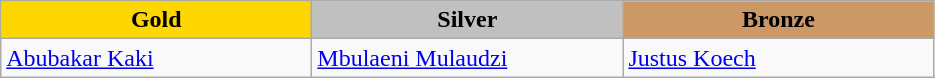<table class="wikitable" style="text-align:left">
<tr align="center">
<td width=200 bgcolor=gold><strong>Gold</strong></td>
<td width=200 bgcolor=silver><strong>Silver</strong></td>
<td width=200 bgcolor=CC9966><strong>Bronze</strong></td>
</tr>
<tr>
<td><a href='#'>Abubakar Kaki</a><br><em></em></td>
<td><a href='#'>Mbulaeni Mulaudzi</a><br><em></em></td>
<td><a href='#'>Justus Koech</a><br><em></em></td>
</tr>
</table>
